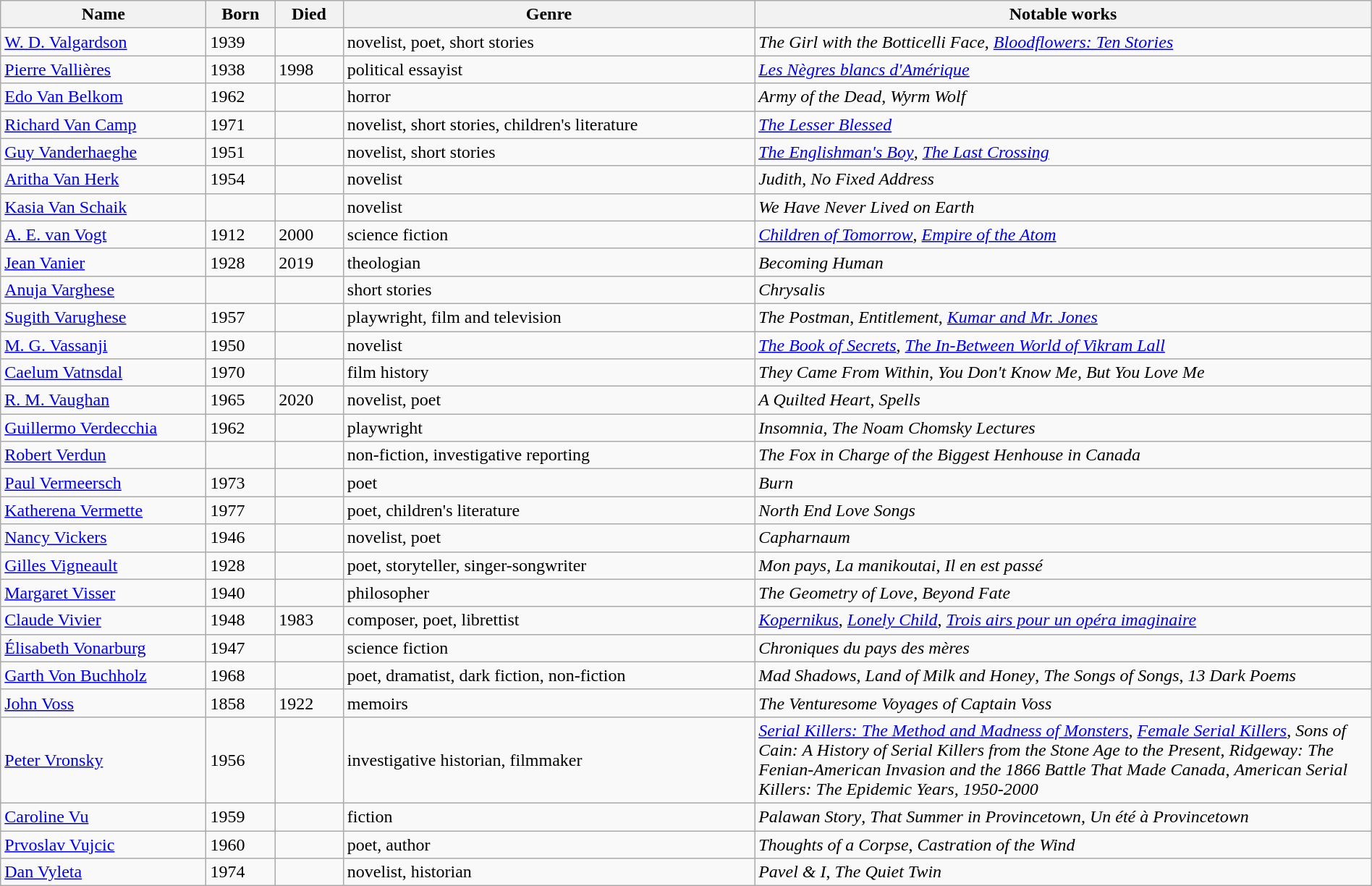<table class="wikitable sortable" style="text-align:left; line-height:18px; width:100%;">
<tr>
<th scope="col" style="width:15%;">Name</th>
<th scope="col" style="width:5%;">Born</th>
<th scope="col" style="width:5%;">Died</th>
<th scope="col" style="width:30%;">Genre</th>
<th scope="col" style="width:45%;">Notable works</th>
</tr>
<tr>
<td scope="row"><a href='#'>W. D. Valgardson</a></td>
<td>1939</td>
<td></td>
<td>novelist, poet, short stories</td>
<td><em>The Girl with the Botticelli Face</em>, <em><a href='#'>Bloodflowers: Ten Stories</a></em></td>
</tr>
<tr>
<td scope="row"><a href='#'>Pierre Vallières</a></td>
<td>1938</td>
<td>1998</td>
<td>political essayist</td>
<td><em><a href='#'>Les Nègres blancs d'Amérique</a></em></td>
</tr>
<tr>
<td scope="row"><a href='#'>Edo Van Belkom</a></td>
<td>1962</td>
<td></td>
<td>horror</td>
<td><em>Army of the Dead</em>, <em>Wyrm Wolf</em></td>
</tr>
<tr>
<td scope="row"><a href='#'>Richard Van Camp</a></td>
<td>1971</td>
<td></td>
<td>novelist, short stories, children's literature</td>
<td><em><a href='#'>The Lesser Blessed</a></em></td>
</tr>
<tr>
<td scope="row"><a href='#'>Guy Vanderhaeghe</a></td>
<td>1951</td>
<td></td>
<td>novelist, short stories</td>
<td><em><a href='#'>The Englishman's Boy</a></em>, <em><a href='#'>The Last Crossing</a></em></td>
</tr>
<tr>
<td scope="row"><a href='#'>Aritha Van Herk</a></td>
<td>1954</td>
<td></td>
<td>novelist</td>
<td><em>Judith</em>, <em>No Fixed Address</em></td>
</tr>
<tr>
<td scope="row"><a href='#'>Kasia Van Schaik</a></td>
<td></td>
<td></td>
<td>novelist</td>
<td><em>We Have Never Lived on Earth</em></td>
</tr>
<tr>
<td scope="row"><a href='#'>A. E. van Vogt</a></td>
<td>1912</td>
<td>2000</td>
<td>science fiction</td>
<td><em><a href='#'>Children of Tomorrow</a></em>, <em><a href='#'>Empire of the Atom</a></em></td>
</tr>
<tr>
<td scope="row"><a href='#'>Jean Vanier</a></td>
<td>1928</td>
<td>2019</td>
<td>theologian</td>
<td><em>Becoming Human</em></td>
</tr>
<tr>
<td scope="row"><a href='#'>Anuja Varghese</a></td>
<td></td>
<td></td>
<td>short stories</td>
<td><em>Chrysalis</em></td>
</tr>
<tr>
<td scope="row"><a href='#'>Sugith Varughese</a></td>
<td>1957</td>
<td></td>
<td>playwright, film and television</td>
<td><em>The Postman</em>, <em>Entitlement</em>, <em><a href='#'>Kumar and Mr. Jones</a></em></td>
</tr>
<tr>
<td scope="row"><a href='#'>M. G. Vassanji</a></td>
<td>1950</td>
<td></td>
<td>novelist</td>
<td><em><a href='#'>The Book of Secrets</a></em>, <em><a href='#'>The In-Between World of Vikram Lall</a></em></td>
</tr>
<tr>
<td scope="row"><a href='#'>Caelum Vatnsdal</a></td>
<td>1970</td>
<td></td>
<td>film history</td>
<td><em>They Came From Within</em>, <em>You Don't Know Me, But You Love Me</em></td>
</tr>
<tr>
<td scope="row"><a href='#'>R. M. Vaughan</a></td>
<td>1965</td>
<td>2020</td>
<td>novelist, poet</td>
<td><em>A Quilted Heart</em>, <em>Spells</em></td>
</tr>
<tr>
<td scope="row"><a href='#'>Guillermo Verdecchia</a></td>
<td>1962</td>
<td></td>
<td>playwright</td>
<td><em>Insomnia</em>, <em>The Noam Chomsky Lectures</em></td>
</tr>
<tr>
<td scope="row"><a href='#'>Robert Verdun</a></td>
<td></td>
<td></td>
<td>non-fiction, investigative reporting</td>
<td><em>The Fox in Charge of the Biggest Henhouse in Canada</em></td>
</tr>
<tr>
<td scope="row"><a href='#'>Paul Vermeersch</a></td>
<td>1973</td>
<td></td>
<td>poet</td>
<td><em>Burn</em></td>
</tr>
<tr>
<td scope="row"><a href='#'>Katherena Vermette</a></td>
<td>1977</td>
<td></td>
<td>poet, children's literature</td>
<td><em>North End Love Songs</em></td>
</tr>
<tr>
<td scope="row"><a href='#'>Nancy Vickers</a></td>
<td>1946</td>
<td></td>
<td>novelist, poet</td>
<td><em>Capharnaum</em></td>
</tr>
<tr>
<td scope="row"><a href='#'>Gilles Vigneault</a></td>
<td>1928</td>
<td></td>
<td>poet, storyteller, singer-songwriter</td>
<td><em>Mon pays</em>, <em>La manikoutai</em>, <em>Il en est passé</em></td>
</tr>
<tr>
<td scope="row"><a href='#'>Margaret Visser</a></td>
<td>1940</td>
<td></td>
<td>philosopher</td>
<td><em>The Geometry of Love</em>, <em>Beyond Fate</em></td>
</tr>
<tr>
<td scope="row"><a href='#'>Claude Vivier</a></td>
<td>1948</td>
<td>1983</td>
<td>composer, poet, librettist</td>
<td><em><a href='#'>Kopernikus</a></em>, <em><a href='#'>Lonely Child</a></em>, <em><a href='#'>Trois airs pour un opéra imaginaire</a></em></td>
</tr>
<tr>
<td scope="row"><a href='#'>Élisabeth Vonarburg</a></td>
<td>1947</td>
<td></td>
<td>science fiction</td>
<td><em>Chroniques du pays des mères</em></td>
</tr>
<tr>
<td scope="row"><a href='#'>Garth Von Buchholz</a></td>
<td>1968</td>
<td></td>
<td>poet, dramatist, dark fiction, non-fiction</td>
<td><em>Mad Shadows</em>, <em>Land of Milk and Honey</em>, <em>The Songs of Songs</em>, <em>13 Dark Poems</em></td>
</tr>
<tr>
<td scope="row"><a href='#'>John Voss</a></td>
<td>1858</td>
<td>1922</td>
<td>memoirs</td>
<td><em>The Venturesome Voyages of Captain Voss</em></td>
</tr>
<tr>
<td scope="row"><a href='#'>Peter Vronsky</a></td>
<td>1956</td>
<td></td>
<td>investigative historian, filmmaker</td>
<td><em><a href='#'>Serial Killers: The Method and Madness of Monsters</a></em>, <em><a href='#'>Female Serial Killers</a></em>, <em>Sons of Cain: A History of Serial Killers from the Stone Age to the Present</em>, <em>Ridgeway: The Fenian-American Invasion and the 1866 Battle That Made Canada</em>, <em>American Serial Killers: The Epidemic Years, 1950-2000</em></td>
</tr>
<tr>
<td scope="row"><a href='#'>Caroline Vu</a></td>
<td>1959</td>
<td></td>
<td>fiction</td>
<td><em>Palawan Story</em>, <em>That Summer in Provincetown</em>, <em>Un été à Provincetown</em></td>
</tr>
<tr>
<td scope="row"><a href='#'>Prvoslav Vujcic</a></td>
<td>1960</td>
<td></td>
<td>poet, author</td>
<td><em>Thoughts of a Corpse</em>, <em>Castration of the Wind</em></td>
</tr>
<tr>
<td scope="row"><a href='#'>Dan Vyleta</a></td>
<td>1974</td>
<td></td>
<td>novelist, historian</td>
<td><em>Pavel & I</em>, <em>The Quiet Twin</em></td>
</tr>
</table>
